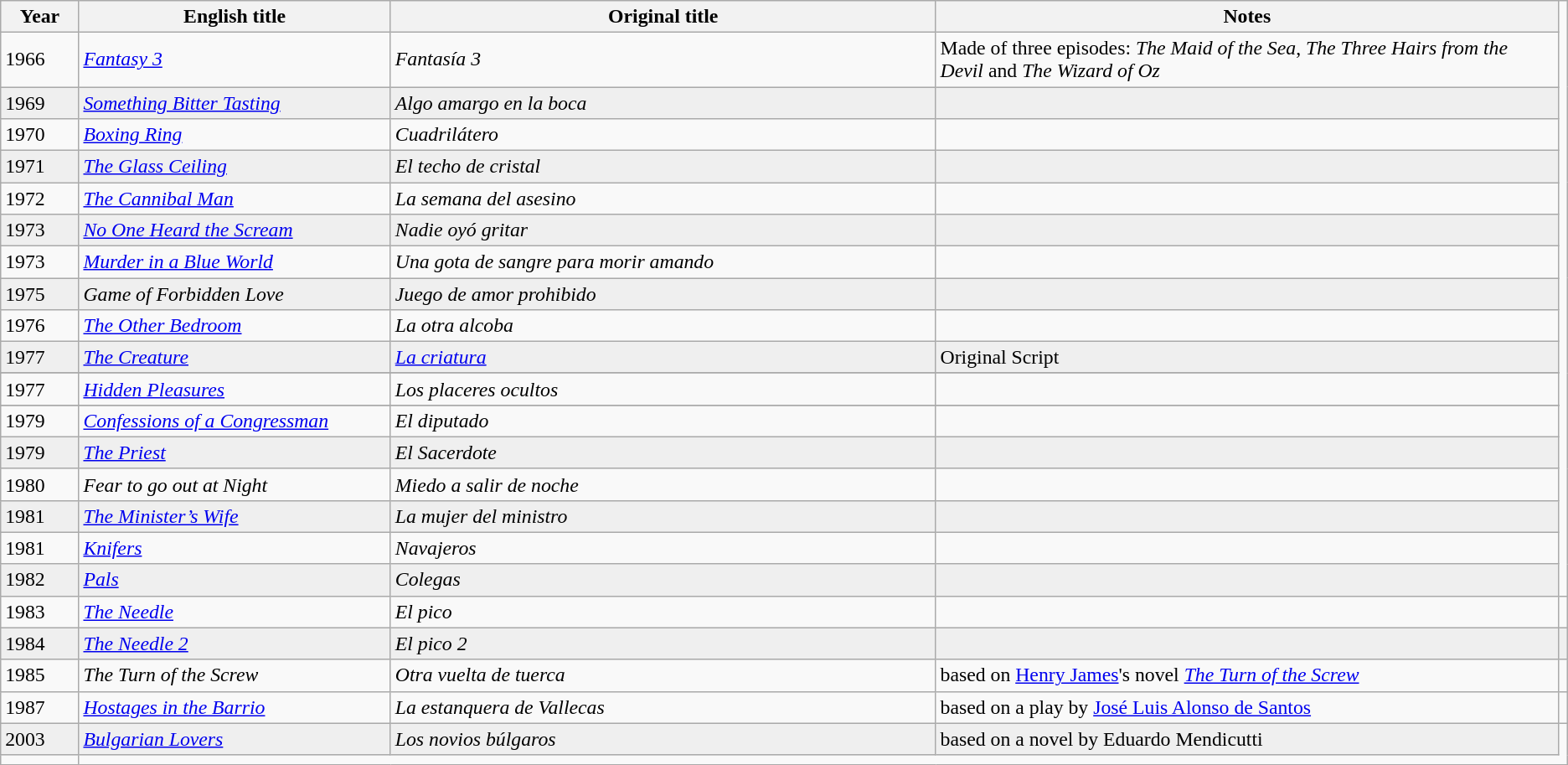<table class="wikitable" style="font-size: 99%;">
<tr>
<th width="5%">Year</th>
<th width="20%">English title</th>
<th width="35%">Original title</th>
<th width="40%">Notes</th>
</tr>
<tr>
<td>1966</td>
<td><em><a href='#'>Fantasy 3</a></em></td>
<td><em>Fantasía 3</em></td>
<td>Made of three episodes: <em>The Maid of the Sea</em>, <em>The Three Hairs from the Devil</em> and <em>The Wizard of Oz</em></td>
</tr>
<tr style=background:#efefef;>
<td>1969</td>
<td><em><a href='#'>Something Bitter Tasting</a></em></td>
<td><em>Algo amargo en la boca</em></td>
<td></td>
</tr>
<tr>
<td>1970</td>
<td><em><a href='#'>Boxing Ring</a></em></td>
<td><em>Cuadrilátero</em></td>
<td></td>
</tr>
<tr style=background:#efefef;>
<td>1971</td>
<td><em><a href='#'>The Glass Ceiling</a></em></td>
<td><em>El techo de cristal</em></td>
<td></td>
</tr>
<tr>
<td>1972</td>
<td><em><a href='#'>The Cannibal Man</a></em></td>
<td><em>La semana del asesino</em></td>
<td></td>
</tr>
<tr style=background:#efefef;>
<td>1973</td>
<td><em><a href='#'>No One Heard the Scream</a></em></td>
<td><em>Nadie oyó gritar</em></td>
<td></td>
</tr>
<tr>
<td>1973</td>
<td><em><a href='#'>Murder in a Blue World</a></em></td>
<td><em>Una gota de sangre para morir amando</em></td>
<td></td>
</tr>
<tr style=background:#efefef;>
<td>1975</td>
<td><em>Game of Forbidden Love</em></td>
<td><em>Juego de amor prohibido</em></td>
<td></td>
</tr>
<tr>
<td>1976</td>
<td><em><a href='#'>The Other Bedroom</a></em></td>
<td><em>La otra alcoba</em></td>
<td></td>
</tr>
<tr style=background:#efefef;>
<td>1977</td>
<td><em><a href='#'>The Creature</a></em></td>
<td><em><a href='#'>La criatura</a></em></td>
<td>Original Script</td>
</tr>
<tr style=background:#efefef;>
</tr>
<tr>
<td>1977</td>
<td><em><a href='#'>Hidden Pleasures</a></em></td>
<td><em>Los placeres ocultos</em></td>
<td></td>
</tr>
<tr style=background:#efefef;>
</tr>
<tr>
<td>1979</td>
<td><em><a href='#'>Confessions of a Congressman</a></em></td>
<td><em>El diputado</em></td>
<td></td>
</tr>
<tr style=background:#efefef;>
<td>1979</td>
<td><em><a href='#'>The Priest</a></em></td>
<td><em>El Sacerdote</em></td>
<td></td>
</tr>
<tr>
<td>1980</td>
<td><em>Fear to go out at Night</em></td>
<td><em>Miedo a salir de noche</em></td>
<td></td>
</tr>
<tr style=background:#efefef;>
<td>1981</td>
<td><em><a href='#'>The Minister’s Wife</a></em></td>
<td><em>La mujer del ministro</em></td>
<td></td>
</tr>
<tr>
<td>1981</td>
<td><em><a href='#'>Knifers</a></em></td>
<td><em>Navajeros</em></td>
<td></td>
</tr>
<tr style=background:#efefef;>
<td>1982</td>
<td><em><a href='#'>Pals</a></em></td>
<td><em>Colegas</em></td>
<td></td>
</tr>
<tr>
<td>1983</td>
<td><em><a href='#'>The Needle</a></em></td>
<td><em>El pico</em></td>
<td></td>
<td></td>
</tr>
<tr style=background:#efefef;>
<td>1984</td>
<td><em><a href='#'>The Needle 2</a></em></td>
<td><em>El pico 2</em></td>
<td></td>
<td></td>
</tr>
<tr>
<td>1985</td>
<td><em>The Turn of the Screw</em></td>
<td><em>Otra vuelta de tuerca</em></td>
<td>based on <a href='#'>Henry James</a>'s novel <em><a href='#'>The Turn of the Screw</a></em></td>
</tr>
<tr>
<td>1987</td>
<td><em><a href='#'>Hostages in the Barrio</a></em></td>
<td><em>La estanquera de Vallecas</em></td>
<td>based on a play by <a href='#'>José Luis Alonso de Santos</a></td>
<td></td>
</tr>
<tr style="background:#efefef">
<td>2003</td>
<td><em><a href='#'>Bulgarian Lovers</a></em></td>
<td><em>Los novios búlgaros</em></td>
<td>based on a novel by Eduardo Mendicutti</td>
</tr>
<tr>
<td></td>
</tr>
</table>
